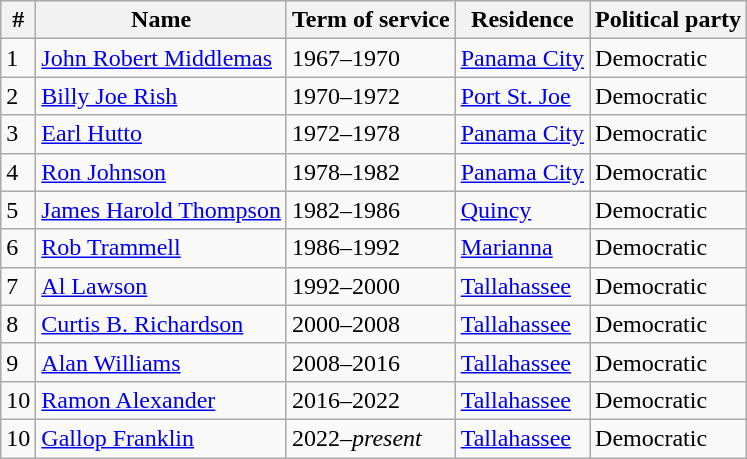<table class="wikitable sortable">
<tr>
<th>#</th>
<th>Name</th>
<th>Term of service</th>
<th>Residence</th>
<th>Political party</th>
</tr>
<tr>
<td>1</td>
<td><a href='#'>John Robert Middlemas</a></td>
<td>1967–1970</td>
<td><a href='#'>Panama City</a></td>
<td>Democratic</td>
</tr>
<tr>
<td>2</td>
<td><a href='#'>Billy Joe Rish</a></td>
<td>1970–1972</td>
<td><a href='#'>Port St. Joe</a></td>
<td>Democratic</td>
</tr>
<tr>
<td>3</td>
<td><a href='#'>Earl Hutto</a></td>
<td>1972–1978</td>
<td><a href='#'>Panama City</a></td>
<td>Democratic</td>
</tr>
<tr>
<td>4</td>
<td><a href='#'>Ron Johnson</a></td>
<td>1978–1982</td>
<td><a href='#'>Panama City</a></td>
<td>Democratic</td>
</tr>
<tr>
<td>5</td>
<td><a href='#'>James Harold Thompson</a></td>
<td>1982–1986</td>
<td><a href='#'>Quincy</a></td>
<td>Democratic</td>
</tr>
<tr>
<td>6</td>
<td><a href='#'>Rob Trammell</a></td>
<td>1986–1992</td>
<td><a href='#'>Marianna</a></td>
<td>Democratic</td>
</tr>
<tr>
<td>7</td>
<td><a href='#'>Al Lawson</a></td>
<td>1992–2000</td>
<td><a href='#'>Tallahassee</a></td>
<td>Democratic</td>
</tr>
<tr>
<td>8</td>
<td><a href='#'>Curtis B. Richardson</a></td>
<td>2000–2008</td>
<td><a href='#'>Tallahassee</a></td>
<td>Democratic</td>
</tr>
<tr>
<td>9</td>
<td><a href='#'>Alan Williams</a></td>
<td>2008–2016</td>
<td><a href='#'>Tallahassee</a></td>
<td>Democratic</td>
</tr>
<tr>
<td>10</td>
<td><a href='#'>Ramon Alexander</a></td>
<td>2016–2022</td>
<td><a href='#'>Tallahassee</a></td>
<td>Democratic</td>
</tr>
<tr>
<td>10</td>
<td><a href='#'>Gallop Franklin</a></td>
<td>2022–<em>present</em></td>
<td><a href='#'>Tallahassee</a></td>
<td>Democratic</td>
</tr>
</table>
